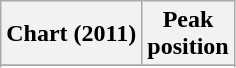<table class="wikitable sortable">
<tr>
<th align="left">Chart (2011)</th>
<th align="center">Peak <br> position</th>
</tr>
<tr>
</tr>
<tr>
</tr>
<tr>
</tr>
</table>
